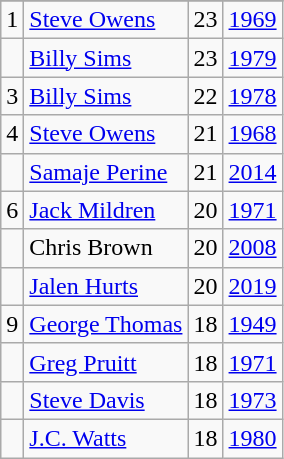<table class="wikitable">
<tr>
</tr>
<tr>
<td>1</td>
<td><a href='#'>Steve Owens</a></td>
<td>23</td>
<td><a href='#'>1969</a></td>
</tr>
<tr>
<td></td>
<td><a href='#'>Billy Sims</a></td>
<td>23</td>
<td><a href='#'>1979</a></td>
</tr>
<tr>
<td>3</td>
<td><a href='#'>Billy Sims</a></td>
<td>22</td>
<td><a href='#'>1978</a></td>
</tr>
<tr>
<td>4</td>
<td><a href='#'>Steve Owens</a></td>
<td>21</td>
<td><a href='#'>1968</a></td>
</tr>
<tr>
<td></td>
<td><a href='#'>Samaje Perine</a></td>
<td>21</td>
<td><a href='#'>2014</a></td>
</tr>
<tr>
<td>6</td>
<td><a href='#'>Jack Mildren</a></td>
<td>20</td>
<td><a href='#'>1971</a></td>
</tr>
<tr>
<td></td>
<td>Chris Brown</td>
<td>20</td>
<td><a href='#'>2008</a></td>
</tr>
<tr>
<td></td>
<td><a href='#'>Jalen Hurts</a></td>
<td>20</td>
<td><a href='#'>2019</a></td>
</tr>
<tr>
<td>9</td>
<td><a href='#'>George Thomas</a></td>
<td>18</td>
<td><a href='#'>1949</a></td>
</tr>
<tr>
<td></td>
<td><a href='#'>Greg Pruitt</a></td>
<td>18</td>
<td><a href='#'>1971</a></td>
</tr>
<tr>
<td></td>
<td><a href='#'>Steve Davis</a></td>
<td>18</td>
<td><a href='#'>1973</a></td>
</tr>
<tr>
<td></td>
<td><a href='#'>J.C. Watts</a></td>
<td>18</td>
<td><a href='#'>1980</a></td>
</tr>
</table>
